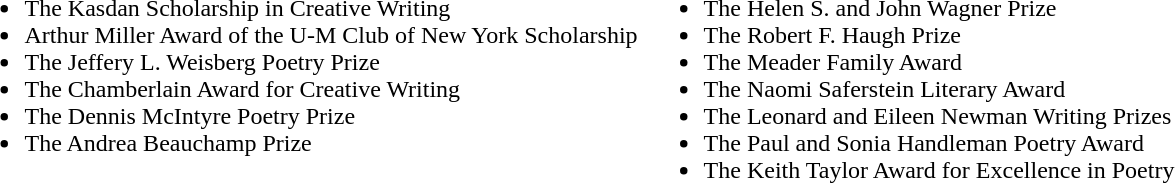<table>
<tr>
<td valign="top"><br><ul><li>The Kasdan Scholarship in Creative Writing</li><li>Arthur Miller Award of the U-M Club of New York Scholarship</li><li>The Jeffery L. Weisberg Poetry Prize</li><li>The Chamberlain Award for Creative Writing</li><li>The Dennis McIntyre Poetry Prize</li><li>The Andrea Beauchamp Prize</li></ul></td>
<td valign="top"><br><ul><li>The Helen S. and John Wagner Prize</li><li>The Robert F. Haugh Prize</li><li>The Meader Family Award</li><li>The Naomi Saferstein Literary Award</li><li>The Leonard and Eileen Newman Writing Prizes</li><li>The Paul and Sonia Handleman Poetry Award</li><li>The Keith Taylor Award for Excellence in Poetry</li></ul></td>
</tr>
</table>
